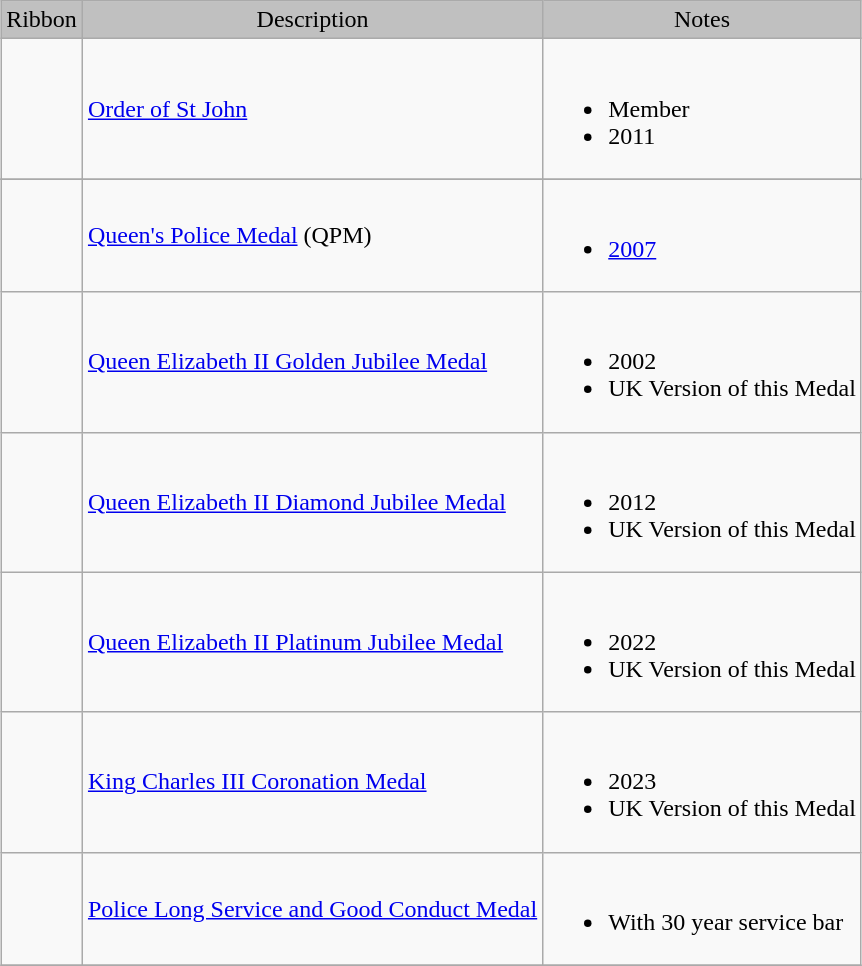<table class="wikitable" style="margin:1em auto;">
<tr style="background:silver;" align="center">
<td>Ribbon</td>
<td>Description</td>
<td>Notes</td>
</tr>
<tr>
<td></td>
<td><a href='#'>Order of St John</a></td>
<td><br><ul><li>Member</li><li>2011</li></ul></td>
</tr>
<tr>
</tr>
<tr>
<td></td>
<td><a href='#'>Queen's Police Medal</a> (QPM)</td>
<td><br><ul><li><a href='#'>2007</a></li></ul></td>
</tr>
<tr>
<td></td>
<td><a href='#'>Queen Elizabeth II Golden Jubilee Medal</a></td>
<td><br><ul><li>2002</li><li>UK Version of this Medal</li></ul></td>
</tr>
<tr>
<td></td>
<td><a href='#'>Queen Elizabeth II Diamond Jubilee Medal</a></td>
<td><br><ul><li>2012</li><li>UK Version of this Medal</li></ul></td>
</tr>
<tr>
<td></td>
<td><a href='#'>Queen Elizabeth II Platinum Jubilee Medal</a></td>
<td><br><ul><li>2022</li><li>UK Version of this Medal</li></ul></td>
</tr>
<tr>
<td></td>
<td><a href='#'>King Charles III Coronation Medal</a></td>
<td><br><ul><li>2023</li><li>UK Version of this Medal</li></ul></td>
</tr>
<tr>
<td></td>
<td><a href='#'>Police Long Service and Good Conduct Medal</a></td>
<td><br><ul><li>With 30 year service bar</li></ul></td>
</tr>
<tr>
</tr>
</table>
